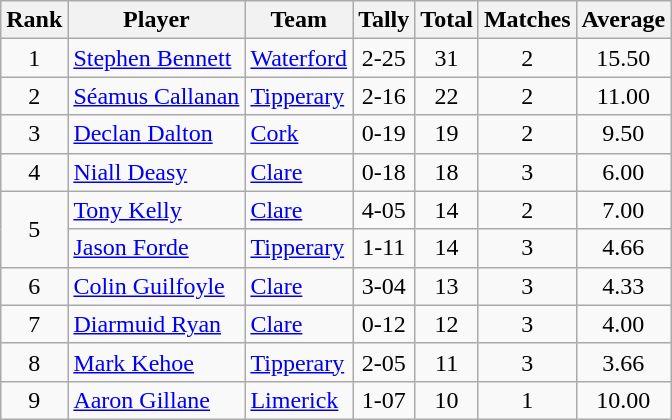<table class="wikitable">
<tr>
<th>Rank</th>
<th>Player</th>
<th>Team</th>
<th>Tally</th>
<th>Total</th>
<th>Matches</th>
<th>Average</th>
</tr>
<tr>
<td rowspan=1 align=center>1</td>
<td><a href='#'>Stephen Bennett</a></td>
<td><a href='#'>Waterford</a></td>
<td align=center>2-25</td>
<td align=center>31</td>
<td align=center>2</td>
<td align=center>15.50</td>
</tr>
<tr>
<td rowspan=1 align=center>2</td>
<td><a href='#'>Séamus Callanan</a></td>
<td><a href='#'>Tipperary</a></td>
<td align=center>2-16</td>
<td align=center>22</td>
<td align=center>2</td>
<td align=center>11.00</td>
</tr>
<tr>
<td rowspan=1 align=center>3</td>
<td><a href='#'>Declan Dalton</a></td>
<td><a href='#'>Cork</a></td>
<td align=center>0-19</td>
<td align=center>19</td>
<td align=center>2</td>
<td align=center>9.50</td>
</tr>
<tr>
<td rowspan=1 align=center>4</td>
<td><a href='#'>Niall Deasy</a></td>
<td><a href='#'>Clare</a></td>
<td align=center>0-18</td>
<td align=center>18</td>
<td align=center>3</td>
<td align=center>6.00</td>
</tr>
<tr>
<td rowspan=2 align=center>5</td>
<td><a href='#'>Tony Kelly</a></td>
<td><a href='#'>Clare</a></td>
<td align=center>4-05</td>
<td align=center>14</td>
<td align=center>2</td>
<td align=center>7.00</td>
</tr>
<tr>
<td><a href='#'>Jason Forde</a></td>
<td><a href='#'>Tipperary</a></td>
<td align=center>1-11</td>
<td align=center>14</td>
<td align=center>3</td>
<td align=center>4.66</td>
</tr>
<tr>
<td rowspan=1 align=center>6</td>
<td><a href='#'>Colin Guilfoyle</a></td>
<td><a href='#'>Clare</a></td>
<td align=center>3-04</td>
<td align=center>13</td>
<td align=center>3</td>
<td align=center>4.33</td>
</tr>
<tr>
<td rowspan=1 align=center>7</td>
<td><a href='#'>Diarmuid Ryan</a></td>
<td><a href='#'>Clare</a></td>
<td align=center>0-12</td>
<td align=center>12</td>
<td align=center>3</td>
<td align=center>4.00</td>
</tr>
<tr>
<td rowspan=1 align=center>8</td>
<td><a href='#'>Mark Kehoe</a></td>
<td><a href='#'>Tipperary</a></td>
<td align=center>2-05</td>
<td align=center>11</td>
<td align=center>3</td>
<td align=center>3.66</td>
</tr>
<tr>
<td rowspan=1 align=center>9</td>
<td><a href='#'>Aaron Gillane</a></td>
<td><a href='#'>Limerick</a></td>
<td align=center>1-07</td>
<td align=center>10</td>
<td align=center>1</td>
<td align=center>10.00</td>
</tr>
</table>
